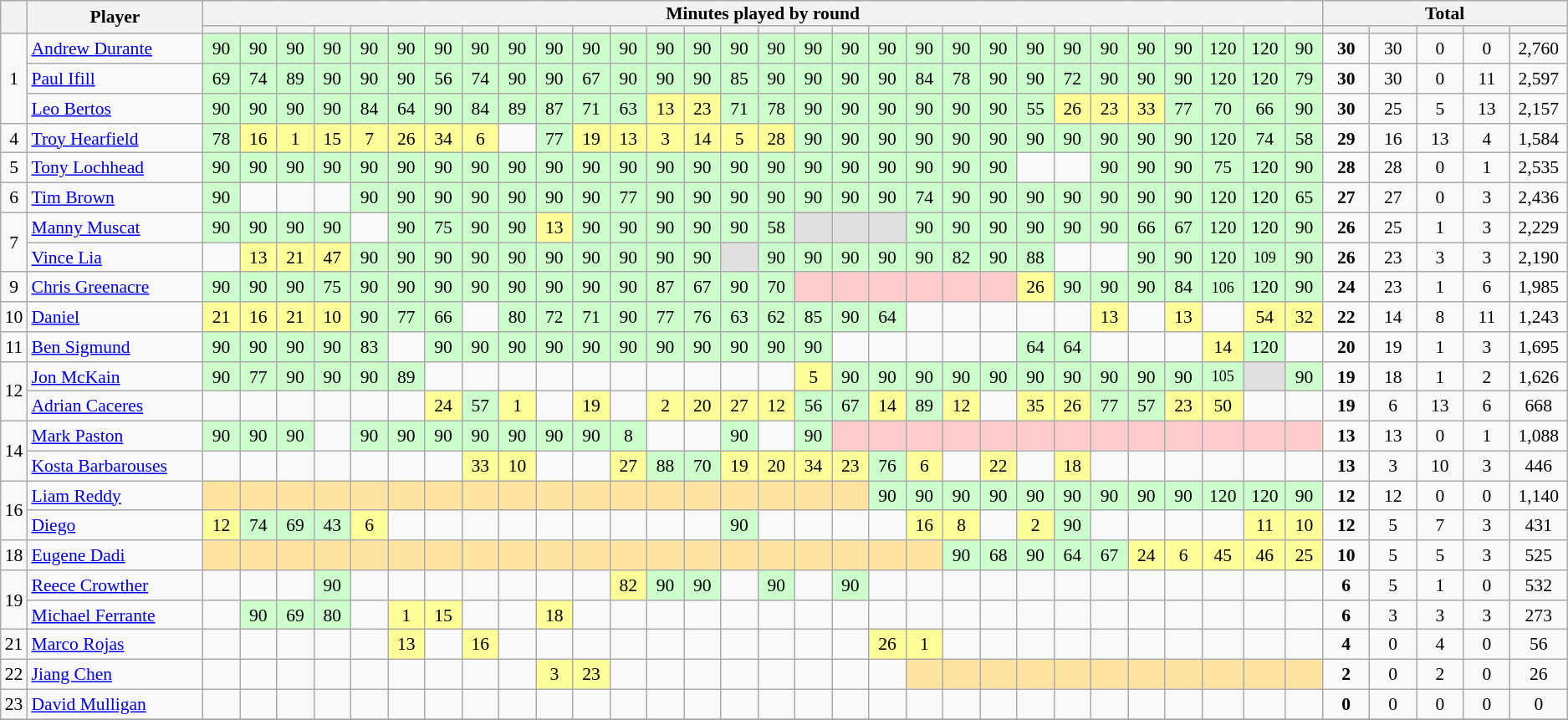<table class="wikitable" style="text-align:center; line-height: 90%; font-size:90%;">
<tr>
<th rowspan=2></th>
<th rowspan=2 width=150>Player</th>
<th colspan=30>Minutes played by round</th>
<th colspan=5>Total</th>
</tr>
<tr>
<th width=25></th>
<th width=25></th>
<th width=25></th>
<th width=25></th>
<th width=25></th>
<th width=25></th>
<th width=25></th>
<th width=25></th>
<th width=25></th>
<th width=25></th>
<th width=25></th>
<th width=25></th>
<th width=25></th>
<th width=25></th>
<th width=25></th>
<th width=25></th>
<th width=25></th>
<th width=25></th>
<th width=25></th>
<th width=25></th>
<th width=25></th>
<th width=25></th>
<th width=25></th>
<th width=25></th>
<th width=25></th>
<th width=25></th>
<th width=25></th>
<th width=28></th>
<th width=28></th>
<th width=25></th>
<th width=35></th>
<th width=35></th>
<th width=35></th>
<th width=35></th>
<th width=40></th>
</tr>
<tr>
<td rowspan=3>1</td>
<td align=left height=17> <a href='#'>Andrew Durante</a></td>
<td bgcolor=#CCFFCC>90</td>
<td bgcolor=#CCFFCC>90</td>
<td bgcolor=#CCFFCC>90</td>
<td bgcolor=#CCFFCC>90</td>
<td bgcolor=#CCFFCC>90</td>
<td bgcolor=#CCFFCC>90</td>
<td bgcolor=#CCFFCC>90</td>
<td bgcolor=#CCFFCC>90</td>
<td bgcolor=#CCFFCC>90</td>
<td bgcolor=#CCFFCC>90</td>
<td bgcolor=#CCFFCC>90</td>
<td bgcolor=#CCFFCC>90</td>
<td bgcolor=#CCFFCC>90</td>
<td bgcolor=#CCFFCC>90</td>
<td bgcolor=#CCFFCC>90</td>
<td bgcolor=#CCFFCC>90</td>
<td bgcolor=#CCFFCC>90</td>
<td bgcolor=#CCFFCC>90</td>
<td bgcolor=#CCFFCC>90</td>
<td bgcolor=#CCFFCC>90</td>
<td bgcolor=#CCFFCC>90</td>
<td bgcolor=#CCFFCC>90</td>
<td bgcolor=#CCFFCC>90</td>
<td bgcolor=#CCFFCC>90</td>
<td bgcolor=#CCFFCC>90</td>
<td bgcolor=#CCFFCC>90</td>
<td bgcolor=#CCFFCC>90</td>
<td bgcolor=#CCFFCC>120</td>
<td bgcolor=#CCFFCC>120</td>
<td bgcolor=#CCFFCC>90</td>
<td><strong>30</strong></td>
<td>30</td>
<td>0</td>
<td>0</td>
<td>2,760</td>
</tr>
<tr>
<td align=left height=17> <a href='#'>Paul Ifill</a></td>
<td bgcolor=#CCFFCC>69</td>
<td bgcolor=#CCFFCC>74</td>
<td bgcolor=#CCFFCC>89</td>
<td bgcolor=#CCFFCC>90</td>
<td bgcolor=#CCFFCC>90</td>
<td bgcolor=#CCFFCC>90</td>
<td bgcolor=#CCFFCC>56</td>
<td bgcolor=#CCFFCC>74</td>
<td bgcolor=#CCFFCC>90</td>
<td bgcolor=#CCFFCC>90</td>
<td bgcolor=#CCFFCC>67</td>
<td bgcolor=#CCFFCC>90</td>
<td bgcolor=#CCFFCC>90</td>
<td bgcolor=#CCFFCC>90</td>
<td bgcolor=#CCFFCC>85</td>
<td bgcolor=#CCFFCC>90</td>
<td bgcolor=#CCFFCC>90</td>
<td bgcolor=#CCFFCC>90</td>
<td bgcolor=#CCFFCC>90</td>
<td bgcolor=#CCFFCC>84</td>
<td bgcolor=#CCFFCC>78</td>
<td bgcolor=#CCFFCC>90</td>
<td bgcolor=#CCFFCC>90</td>
<td bgcolor=#CCFFCC>72</td>
<td bgcolor=#CCFFCC>90</td>
<td bgcolor=#CCFFCC>90</td>
<td bgcolor=#CCFFCC>90</td>
<td bgcolor=#CCFFCC>120</td>
<td bgcolor=#CCFFCC>120</td>
<td bgcolor=#CCFFCC>79</td>
<td><strong>30</strong></td>
<td>30</td>
<td>0</td>
<td>11</td>
<td>2,597</td>
</tr>
<tr>
<td align=left height=17> <a href='#'>Leo Bertos</a></td>
<td bgcolor=#CCFFCC>90</td>
<td bgcolor=#CCFFCC>90</td>
<td bgcolor=#CCFFCC>90</td>
<td bgcolor=#CCFFCC>90</td>
<td bgcolor=#CCFFCC>84</td>
<td bgcolor=#CCFFCC>64</td>
<td bgcolor=#CCFFCC>90</td>
<td bgcolor=#CCFFCC>84</td>
<td bgcolor=#CCFFCC>89</td>
<td bgcolor=#CCFFCC>87</td>
<td bgcolor=#CCFFCC>71</td>
<td bgcolor=#CCFFCC>63</td>
<td bgcolor=#FFFF99>13</td>
<td bgcolor=#FFFF99>23</td>
<td bgcolor=#CCFFCC>71</td>
<td bgcolor=#CCFFCC>78</td>
<td bgcolor=#CCFFCC>90</td>
<td bgcolor=#CCFFCC>90</td>
<td bgcolor=#CCFFCC>90</td>
<td bgcolor=#CCFFCC>90</td>
<td bgcolor=#CCFFCC>90</td>
<td bgcolor=#CCFFCC>90</td>
<td bgcolor=#CCFFCC>55</td>
<td bgcolor=#FFFF99>26</td>
<td bgcolor=#FFFF99>23</td>
<td bgcolor=#FFFF99>33</td>
<td bgcolor=#CCFFCC>77</td>
<td bgcolor=#CCFFCC>70</td>
<td bgcolor=#CCFFCC>66</td>
<td bgcolor=#CCFFCC>90</td>
<td><strong>30</strong></td>
<td>25</td>
<td>5</td>
<td>13</td>
<td>2,157</td>
</tr>
<tr>
<td>4</td>
<td align=left height=17> <a href='#'>Troy Hearfield</a></td>
<td bgcolor=#CCFFCC>78</td>
<td bgcolor=#FFFF99>16</td>
<td bgcolor=#FFFF99>1</td>
<td bgcolor=#FFFF99>15</td>
<td bgcolor=#FFFF99>7</td>
<td bgcolor=#FFFF99>26</td>
<td bgcolor=#FFFF99>34</td>
<td bgcolor=#FFFF99>6</td>
<td></td>
<td bgcolor=#CCFFCC>77</td>
<td bgcolor=#FFFF99>19</td>
<td bgcolor=#FFFF99>13</td>
<td bgcolor=#FFFF99>3</td>
<td bgcolor=#FFFF99>14</td>
<td bgcolor=#FFFF99>5</td>
<td bgcolor=#FFFF99>28</td>
<td bgcolor=#CCFFCC>90</td>
<td bgcolor=#CCFFCC>90</td>
<td bgcolor=#CCFFCC>90</td>
<td bgcolor=#CCFFCC>90</td>
<td bgcolor=#CCFFCC>90</td>
<td bgcolor=#CCFFCC>90</td>
<td bgcolor=#CCFFCC>90</td>
<td bgcolor=#CCFFCC>90</td>
<td bgcolor=#CCFFCC>90</td>
<td bgcolor=#CCFFCC>90</td>
<td bgcolor=#CCFFCC>90</td>
<td bgcolor=#CCFFCC>120</td>
<td bgcolor=#CCFFCC>74</td>
<td bgcolor=#CCFFCC>58</td>
<td><strong>29</strong></td>
<td>16</td>
<td>13</td>
<td>4</td>
<td>1,584</td>
</tr>
<tr>
<td>5</td>
<td align=left height=17> <a href='#'>Tony Lochhead</a></td>
<td bgcolor=#CCFFCC>90</td>
<td bgcolor=#CCFFCC>90</td>
<td bgcolor=#CCFFCC>90</td>
<td bgcolor=#CCFFCC>90</td>
<td bgcolor=#CCFFCC>90</td>
<td bgcolor=#CCFFCC>90</td>
<td bgcolor=#CCFFCC>90</td>
<td bgcolor=#CCFFCC>90</td>
<td bgcolor=#CCFFCC>90</td>
<td bgcolor=#CCFFCC>90</td>
<td bgcolor=#CCFFCC>90</td>
<td bgcolor=#CCFFCC>90</td>
<td bgcolor=#CCFFCC>90</td>
<td bgcolor=#CCFFCC>90</td>
<td bgcolor=#CCFFCC>90</td>
<td bgcolor=#CCFFCC>90</td>
<td bgcolor=#CCFFCC>90</td>
<td bgcolor=#CCFFCC>90</td>
<td bgcolor=#CCFFCC>90</td>
<td bgcolor=#CCFFCC>90</td>
<td bgcolor=#CCFFCC>90</td>
<td bgcolor=#CCFFCC>90</td>
<td></td>
<td></td>
<td bgcolor=#CCFFCC>90</td>
<td bgcolor=#CCFFCC>90</td>
<td bgcolor=#CCFFCC>90</td>
<td bgcolor=#CCFFCC>75</td>
<td bgcolor=#CCFFCC>120</td>
<td bgcolor=#CCFFCC>90</td>
<td><strong>28</strong></td>
<td>28</td>
<td>0</td>
<td>1</td>
<td>2,535</td>
</tr>
<tr>
<td>6</td>
<td align=left height=17> <a href='#'>Tim Brown</a></td>
<td bgcolor=#CCFFCC>90</td>
<td></td>
<td></td>
<td></td>
<td bgcolor=#CCFFCC>90</td>
<td bgcolor=#CCFFCC>90</td>
<td bgcolor=#CCFFCC>90</td>
<td bgcolor=#CCFFCC>90</td>
<td bgcolor=#CCFFCC>90</td>
<td bgcolor=#CCFFCC>90</td>
<td bgcolor=#CCFFCC>90</td>
<td bgcolor=#CCFFCC>77</td>
<td bgcolor=#CCFFCC>90</td>
<td bgcolor=#CCFFCC>90</td>
<td bgcolor=#CCFFCC>90</td>
<td bgcolor=#CCFFCC>90</td>
<td bgcolor=#CCFFCC>90</td>
<td bgcolor=#CCFFCC>90</td>
<td bgcolor=#CCFFCC>90</td>
<td bgcolor=#CCFFCC>74</td>
<td bgcolor=#CCFFCC>90</td>
<td bgcolor=#CCFFCC>90</td>
<td bgcolor=#CCFFCC>90</td>
<td bgcolor=#CCFFCC>90</td>
<td bgcolor=#CCFFCC>90</td>
<td bgcolor=#CCFFCC>90</td>
<td bgcolor=#CCFFCC>90</td>
<td bgcolor=#CCFFCC>120</td>
<td bgcolor=#CCFFCC>120</td>
<td bgcolor=#CCFFCC>65</td>
<td><strong>27</strong></td>
<td>27</td>
<td>0</td>
<td>3</td>
<td>2,436</td>
</tr>
<tr>
<td rowspan=2>7</td>
<td align=left height=17> <a href='#'>Manny Muscat</a></td>
<td bgcolor=#CCFFCC>90</td>
<td bgcolor=#CCFFCC>90</td>
<td bgcolor=#CCFFCC>90</td>
<td bgcolor=#CCFFCC>90</td>
<td></td>
<td bgcolor=#CCFFCC>90</td>
<td bgcolor=#CCFFCC>75</td>
<td bgcolor=#CCFFCC>90</td>
<td bgcolor=#CCFFCC>90</td>
<td bgcolor=#FFFF99>13</td>
<td bgcolor=#CCFFCC>90</td>
<td bgcolor=#CCFFCC>90</td>
<td bgcolor=#CCFFCC>90</td>
<td bgcolor=#CCFFCC>90</td>
<td bgcolor=#CCFFCC>90</td>
<td bgcolor=#CCFFCC>58</td>
<td bgcolor=#E0E0E0></td>
<td bgcolor=#E0E0E0></td>
<td bgcolor=#E0E0E0></td>
<td bgcolor=#CCFFCC>90</td>
<td bgcolor=#CCFFCC>90</td>
<td bgcolor=#CCFFCC>90</td>
<td bgcolor=#CCFFCC>90</td>
<td bgcolor=#CCFFCC>90</td>
<td bgcolor=#CCFFCC>90</td>
<td bgcolor=#CCFFCC>66</td>
<td bgcolor=#CCFFCC>67</td>
<td bgcolor=#CCFFCC>120</td>
<td bgcolor=#CCFFCC>120</td>
<td bgcolor=#CCFFCC>90</td>
<td><strong>26</strong></td>
<td>25</td>
<td>1</td>
<td>3</td>
<td>2,229</td>
</tr>
<tr>
<td align=left height=17> <a href='#'>Vince Lia</a></td>
<td></td>
<td bgcolor=#FFFF99>13</td>
<td bgcolor=#FFFF99>21</td>
<td bgcolor=#FFFF99>47</td>
<td bgcolor=#CCFFCC>90</td>
<td bgcolor=#CCFFCC>90</td>
<td bgcolor=#CCFFCC>90</td>
<td bgcolor=#CCFFCC>90</td>
<td bgcolor=#CCFFCC>90</td>
<td bgcolor=#CCFFCC>90</td>
<td bgcolor=#CCFFCC>90</td>
<td bgcolor=#CCFFCC>90</td>
<td bgcolor=#CCFFCC>90</td>
<td bgcolor=#CCFFCC>90</td>
<td bgcolor=#E0E0E0></td>
<td bgcolor=#CCFFCC>90</td>
<td bgcolor=#CCFFCC>90</td>
<td bgcolor=#CCFFCC>90</td>
<td bgcolor=#CCFFCC>90</td>
<td bgcolor=#CCFFCC>90</td>
<td bgcolor=#CCFFCC>82</td>
<td bgcolor=#CCFFCC>90</td>
<td bgcolor=#CCFFCC>88</td>
<td></td>
<td></td>
<td bgcolor=#CCFFCC>90</td>
<td bgcolor=#CCFFCC>90</td>
<td bgcolor=#CCFFCC>120</td>
<td bgcolor=#CCFFCC><small>109</small></td>
<td bgcolor=#CCFFCC>90</td>
<td><strong>26</strong></td>
<td>23</td>
<td>3</td>
<td>3</td>
<td>2,190</td>
</tr>
<tr>
<td>9</td>
<td align=left height=17> <a href='#'>Chris Greenacre</a></td>
<td bgcolor=#CCFFCC>90</td>
<td bgcolor=#CCFFCC>90</td>
<td bgcolor=#CCFFCC>90</td>
<td bgcolor=#CCFFCC>75</td>
<td bgcolor=#CCFFCC>90</td>
<td bgcolor=#CCFFCC>90</td>
<td bgcolor=#CCFFCC>90</td>
<td bgcolor=#CCFFCC>90</td>
<td bgcolor=#CCFFCC>90</td>
<td bgcolor=#CCFFCC>90</td>
<td bgcolor=#CCFFCC>90</td>
<td bgcolor=#CCFFCC>90</td>
<td bgcolor=#CCFFCC>87</td>
<td bgcolor=#CCFFCC>67</td>
<td bgcolor=#CCFFCC>90</td>
<td bgcolor=#CCFFCC>70</td>
<td bgcolor=#FFCCCC></td>
<td bgcolor=#FFCCCC></td>
<td bgcolor=#FFCCCC></td>
<td bgcolor=#FFCCCC></td>
<td bgcolor=#FFCCCC></td>
<td bgcolor=#FFCCCC></td>
<td bgcolor=#FFFF99>26</td>
<td bgcolor=#CCFFCC>90</td>
<td bgcolor=#CCFFCC>90</td>
<td bgcolor=#CCFFCC>90</td>
<td bgcolor=#CCFFCC>84</td>
<td bgcolor=#CCFFCC><small>106</small></td>
<td bgcolor=#CCFFCC>120</td>
<td bgcolor=#CCFFCC>90</td>
<td><strong>24</strong></td>
<td>23</td>
<td>1</td>
<td>6</td>
<td>1,985</td>
</tr>
<tr>
<td>10</td>
<td align=left height=17> <a href='#'>Daniel</a></td>
<td bgcolor=#FFFF99>21</td>
<td bgcolor=#FFFF99>16</td>
<td bgcolor=#FFFF99>21</td>
<td bgcolor=#FFFF99>10</td>
<td bgcolor=#CCFFCC>90</td>
<td bgcolor=#CCFFCC>77</td>
<td bgcolor=#CCFFCC>66</td>
<td></td>
<td bgcolor=#CCFFCC>80</td>
<td bgcolor=#CCFFCC>72</td>
<td bgcolor=#CCFFCC>71</td>
<td bgcolor=#CCFFCC>90</td>
<td bgcolor=#CCFFCC>77</td>
<td bgcolor=#CCFFCC>76</td>
<td bgcolor=#CCFFCC>63</td>
<td bgcolor=#CCFFCC>62</td>
<td bgcolor=#CCFFCC>85</td>
<td bgcolor=#CCFFCC>90</td>
<td bgcolor=#CCFFCC>64</td>
<td></td>
<td></td>
<td></td>
<td></td>
<td></td>
<td bgcolor=#FFFF99>13</td>
<td></td>
<td bgcolor=#FFFF99>13</td>
<td></td>
<td bgcolor=#FFFF99>54</td>
<td bgcolor=#FFFF99>32</td>
<td><strong>22</strong></td>
<td>14</td>
<td>8</td>
<td>11</td>
<td>1,243</td>
</tr>
<tr>
<td>11</td>
<td align=left height=17> <a href='#'>Ben Sigmund</a></td>
<td bgcolor=#CCFFCC>90</td>
<td bgcolor=#CCFFCC>90</td>
<td bgcolor=#CCFFCC>90</td>
<td bgcolor=#CCFFCC>90</td>
<td bgcolor=#CCFFCC>83</td>
<td></td>
<td bgcolor=#CCFFCC>90</td>
<td bgcolor=#CCFFCC>90</td>
<td bgcolor=#CCFFCC>90</td>
<td bgcolor=#CCFFCC>90</td>
<td bgcolor=#CCFFCC>90</td>
<td bgcolor=#CCFFCC>90</td>
<td bgcolor=#CCFFCC>90</td>
<td bgcolor=#CCFFCC>90</td>
<td bgcolor=#CCFFCC>90</td>
<td bgcolor=#CCFFCC>90</td>
<td bgcolor=#CCFFCC>90</td>
<td></td>
<td></td>
<td></td>
<td></td>
<td></td>
<td bgcolor=#CCFFCC>64</td>
<td bgcolor=#CCFFCC>64</td>
<td></td>
<td></td>
<td></td>
<td bgcolor=#FFFF99>14</td>
<td bgcolor=#CCFFCC>120</td>
<td></td>
<td><strong>20</strong></td>
<td>19</td>
<td>1</td>
<td>3</td>
<td>1,695</td>
</tr>
<tr>
<td rowspan=2>12</td>
<td align=left height=17> <a href='#'>Jon McKain</a></td>
<td bgcolor=#CCFFCC>90</td>
<td bgcolor=#CCFFCC>77</td>
<td bgcolor=#CCFFCC>90</td>
<td bgcolor=#CCFFCC>90</td>
<td bgcolor=#CCFFCC>90</td>
<td bgcolor=#CCFFCC>89</td>
<td></td>
<td></td>
<td></td>
<td></td>
<td></td>
<td></td>
<td></td>
<td></td>
<td></td>
<td></td>
<td bgcolor=#FFFF99>5</td>
<td bgcolor=#CCFFCC>90</td>
<td bgcolor=#CCFFCC>90</td>
<td bgcolor=#CCFFCC>90</td>
<td bgcolor=#CCFFCC>90</td>
<td bgcolor=#CCFFCC>90</td>
<td bgcolor=#CCFFCC>90</td>
<td bgcolor=#CCFFCC>90</td>
<td bgcolor=#CCFFCC>90</td>
<td bgcolor=#CCFFCC>90</td>
<td bgcolor=#CCFFCC>90</td>
<td bgcolor=#CCFFCC><small>105</small></td>
<td bgcolor=#E0E0E0></td>
<td bgcolor=#CCFFCC>90</td>
<td><strong>19</strong></td>
<td>18</td>
<td>1</td>
<td>2</td>
<td>1,626</td>
</tr>
<tr>
<td align=left height=17> <a href='#'>Adrian Caceres</a></td>
<td></td>
<td></td>
<td></td>
<td></td>
<td></td>
<td></td>
<td bgcolor=#FFFF99>24</td>
<td bgcolor=#CCFFCC>57</td>
<td bgcolor=#FFFF99>1</td>
<td></td>
<td bgcolor=#FFFF99>19</td>
<td></td>
<td bgcolor=#FFFF99>2</td>
<td bgcolor=#FFFF99>20</td>
<td bgcolor=#FFFF99>27</td>
<td bgcolor=#FFFF99>12</td>
<td bgcolor=#CCFFCC>56</td>
<td bgcolor=#CCFFCC>67</td>
<td bgcolor=#FFFF99>14</td>
<td bgcolor=#CCFFCC>89</td>
<td bgcolor=#FFFF99>12</td>
<td></td>
<td bgcolor=#FFFF99>35</td>
<td bgcolor=#FFFF99>26</td>
<td bgcolor=#CCFFCC>77</td>
<td bgcolor=#CCFFCC>57</td>
<td bgcolor=#FFFF99>23</td>
<td bgcolor=#FFFF99>50</td>
<td></td>
<td></td>
<td><strong>19</strong></td>
<td>6</td>
<td>13</td>
<td>6</td>
<td>668</td>
</tr>
<tr>
<td rowspan=2>14</td>
<td align=left height=17> <a href='#'>Mark Paston</a></td>
<td bgcolor=#CCFFCC>90</td>
<td bgcolor=#CCFFCC>90</td>
<td bgcolor=#CCFFCC>90</td>
<td></td>
<td bgcolor=#CCFFCC>90</td>
<td bgcolor=#CCFFCC>90</td>
<td bgcolor=#CCFFCC>90</td>
<td bgcolor=#CCFFCC>90</td>
<td bgcolor=#CCFFCC>90</td>
<td bgcolor=#CCFFCC>90</td>
<td bgcolor=#CCFFCC>90</td>
<td bgcolor=#CCFFCC>8</td>
<td></td>
<td></td>
<td bgcolor=#CCFFCC>90</td>
<td></td>
<td bgcolor=#CCFFCC>90</td>
<td bgcolor=#FFCCCC></td>
<td bgcolor=#FFCCCC></td>
<td bgcolor=#FFCCCC></td>
<td bgcolor=#FFCCCC></td>
<td bgcolor=#FFCCCC></td>
<td bgcolor=#FFCCCC></td>
<td bgcolor=#FFCCCC></td>
<td bgcolor=#FFCCCC></td>
<td bgcolor=#FFCCCC></td>
<td bgcolor=#FFCCCC></td>
<td bgcolor=#FFCCCC></td>
<td bgcolor=#FFCCCC></td>
<td bgcolor=#FFCCCC></td>
<td><strong>13</strong></td>
<td>13</td>
<td>0</td>
<td>1</td>
<td>1,088</td>
</tr>
<tr>
<td align=left height=17> <a href='#'>Kosta Barbarouses</a></td>
<td></td>
<td></td>
<td></td>
<td></td>
<td></td>
<td></td>
<td></td>
<td bgcolor=#FFFF99>33</td>
<td bgcolor=#FFFF99>10</td>
<td></td>
<td></td>
<td bgcolor=#FFFF99>27</td>
<td bgcolor=#CCFFCC>88</td>
<td bgcolor=#CCFFCC>70</td>
<td bgcolor=#FFFF99>19</td>
<td bgcolor=#FFFF99>20</td>
<td bgcolor=#FFFF99>34</td>
<td bgcolor=#FFFF99>23</td>
<td bgcolor=#CCFFCC>76</td>
<td bgcolor=#FFFF99>6</td>
<td></td>
<td bgcolor=#FFFF99>22</td>
<td></td>
<td bgcolor=#FFFF99>18</td>
<td></td>
<td></td>
<td></td>
<td></td>
<td></td>
<td></td>
<td><strong>13</strong></td>
<td>3</td>
<td>10</td>
<td>3</td>
<td>446</td>
</tr>
<tr>
<td rowspan=2>16</td>
<td align=left height=17> <a href='#'>Liam Reddy</a></td>
<td bgcolor=#FFE3A1></td>
<td bgcolor=#FFE3A1></td>
<td bgcolor=#FFE3A1></td>
<td bgcolor=#FFE3A1></td>
<td bgcolor=#FFE3A1></td>
<td bgcolor=#FFE3A1></td>
<td bgcolor=#FFE3A1></td>
<td bgcolor=#FFE3A1></td>
<td bgcolor=#FFE3A1></td>
<td bgcolor=#FFE3A1></td>
<td bgcolor=#FFE3A1></td>
<td bgcolor=#FFE3A1></td>
<td bgcolor=#FFE3A1></td>
<td bgcolor=#FFE3A1></td>
<td bgcolor=#FFE3A1></td>
<td bgcolor=#FFE3A1></td>
<td bgcolor=#FFE3A1></td>
<td bgcolor=#FFE3A1></td>
<td bgcolor=#CCFFCC>90</td>
<td bgcolor=#CCFFCC>90</td>
<td bgcolor=#CCFFCC>90</td>
<td bgcolor=#CCFFCC>90</td>
<td bgcolor=#CCFFCC>90</td>
<td bgcolor=#CCFFCC>90</td>
<td bgcolor=#CCFFCC>90</td>
<td bgcolor=#CCFFCC>90</td>
<td bgcolor=#CCFFCC>90</td>
<td bgcolor=#CCFFCC>120</td>
<td bgcolor=#CCFFCC>120</td>
<td bgcolor=#CCFFCC>90</td>
<td><strong>12</strong></td>
<td>12</td>
<td>0</td>
<td>0</td>
<td>1,140</td>
</tr>
<tr>
<td align=left height=17> <a href='#'>Diego</a></td>
<td bgcolor=#FFFF99>12</td>
<td bgcolor=#CCFFCC>74</td>
<td bgcolor=#CCFFCC>69</td>
<td bgcolor=#CCFFCC>43</td>
<td bgcolor=#FFFF99>6</td>
<td></td>
<td></td>
<td></td>
<td></td>
<td></td>
<td></td>
<td></td>
<td></td>
<td></td>
<td bgcolor=#CCFFCC>90</td>
<td></td>
<td></td>
<td></td>
<td></td>
<td bgcolor=#FFFF99>16</td>
<td bgcolor=#FFFF99>8</td>
<td></td>
<td bgcolor=#FFFF99>2</td>
<td bgcolor=#CCFFCC>90</td>
<td></td>
<td></td>
<td></td>
<td></td>
<td bgcolor=#FFFF99>11</td>
<td bgcolor=#FFFF99>10</td>
<td><strong>12</strong></td>
<td>5</td>
<td>7</td>
<td>3</td>
<td>431</td>
</tr>
<tr>
<td>18</td>
<td align=left height=17> <a href='#'>Eugene Dadi</a></td>
<td bgcolor=#FFE3A1></td>
<td bgcolor=#FFE3A1></td>
<td bgcolor=#FFE3A1></td>
<td bgcolor=#FFE3A1></td>
<td bgcolor=#FFE3A1></td>
<td bgcolor=#FFE3A1></td>
<td bgcolor=#FFE3A1></td>
<td bgcolor=#FFE3A1></td>
<td bgcolor=#FFE3A1></td>
<td bgcolor=#FFE3A1></td>
<td bgcolor=#FFE3A1></td>
<td bgcolor=#FFE3A1></td>
<td bgcolor=#FFE3A1></td>
<td bgcolor=#FFE3A1></td>
<td bgcolor=#FFE3A1></td>
<td bgcolor=#FFE3A1></td>
<td bgcolor=#FFE3A1></td>
<td bgcolor=#FFE3A1></td>
<td bgcolor=#FFE3A1></td>
<td bgcolor=#FFE3A1></td>
<td bgcolor=#CCFFCC>90</td>
<td bgcolor=#CCFFCC>68</td>
<td bgcolor=#CCFFCC>90</td>
<td bgcolor=#CCFFCC>64</td>
<td bgcolor=#CCFFCC>67</td>
<td bgcolor=#FFFF99>24</td>
<td bgcolor=#FFFF99>6</td>
<td bgcolor=#FFFF99>45</td>
<td bgcolor=#FFFF99>46</td>
<td bgcolor=#FFFF99>25</td>
<td><strong>10</strong></td>
<td>5</td>
<td>5</td>
<td>3</td>
<td>525</td>
</tr>
<tr>
<td rowspan=2>19</td>
<td align=left height=17> <a href='#'>Reece Crowther</a></td>
<td></td>
<td></td>
<td></td>
<td bgcolor=#CCFFCC>90</td>
<td></td>
<td></td>
<td></td>
<td></td>
<td></td>
<td></td>
<td></td>
<td bgcolor=#FFFF99>82</td>
<td bgcolor=#CCFFCC>90</td>
<td bgcolor=#CCFFCC>90</td>
<td></td>
<td bgcolor=#CCFFCC>90</td>
<td></td>
<td bgcolor=#CCFFCC>90</td>
<td></td>
<td></td>
<td></td>
<td></td>
<td></td>
<td></td>
<td></td>
<td></td>
<td></td>
<td></td>
<td></td>
<td></td>
<td><strong>6</strong></td>
<td>5</td>
<td>1</td>
<td>0</td>
<td>532</td>
</tr>
<tr>
<td align=left height=17> <a href='#'>Michael Ferrante</a></td>
<td></td>
<td bgcolor=#CCFFCC>90</td>
<td bgcolor=#CCFFCC>69</td>
<td bgcolor=#CCFFCC>80</td>
<td></td>
<td bgcolor=#FFFF99>1</td>
<td bgcolor=#FFFF99>15</td>
<td></td>
<td></td>
<td bgcolor=#FFFF99>18</td>
<td></td>
<td></td>
<td></td>
<td></td>
<td></td>
<td></td>
<td></td>
<td></td>
<td></td>
<td></td>
<td></td>
<td></td>
<td></td>
<td></td>
<td></td>
<td></td>
<td></td>
<td></td>
<td></td>
<td></td>
<td><strong>6</strong></td>
<td>3</td>
<td>3</td>
<td>3</td>
<td>273</td>
</tr>
<tr>
<td>21</td>
<td align=left height=17> <a href='#'>Marco Rojas</a></td>
<td></td>
<td></td>
<td></td>
<td></td>
<td></td>
<td bgcolor=#FFFF99>13</td>
<td></td>
<td bgcolor=#FFFF99>16</td>
<td></td>
<td></td>
<td></td>
<td></td>
<td></td>
<td></td>
<td></td>
<td></td>
<td></td>
<td></td>
<td bgcolor=#FFFF99>26</td>
<td bgcolor=#FFFF99>1</td>
<td></td>
<td></td>
<td></td>
<td></td>
<td></td>
<td></td>
<td></td>
<td></td>
<td></td>
<td></td>
<td><strong>4</strong></td>
<td>0</td>
<td>4</td>
<td>0</td>
<td>56</td>
</tr>
<tr>
<td>22</td>
<td align=left height=17> <a href='#'>Jiang Chen</a></td>
<td></td>
<td></td>
<td></td>
<td></td>
<td></td>
<td></td>
<td></td>
<td></td>
<td></td>
<td bgcolor=#FFFF99>3</td>
<td bgcolor=#FFFF99>23</td>
<td></td>
<td></td>
<td></td>
<td></td>
<td></td>
<td></td>
<td></td>
<td></td>
<td bgcolor=#FFE3A1></td>
<td bgcolor=#FFE3A1></td>
<td bgcolor=#FFE3A1></td>
<td bgcolor=#FFE3A1></td>
<td bgcolor=#FFE3A1></td>
<td bgcolor=#FFE3A1></td>
<td bgcolor=#FFE3A1></td>
<td bgcolor=#FFE3A1></td>
<td bgcolor=#FFE3A1></td>
<td bgcolor=#FFE3A1></td>
<td bgcolor=#FFE3A1></td>
<td><strong>2</strong></td>
<td>0</td>
<td>2</td>
<td>0</td>
<td>26</td>
</tr>
<tr>
<td>23</td>
<td align=left height=17> <a href='#'>David Mulligan</a></td>
<td></td>
<td></td>
<td></td>
<td></td>
<td></td>
<td></td>
<td></td>
<td></td>
<td></td>
<td></td>
<td></td>
<td></td>
<td></td>
<td></td>
<td></td>
<td></td>
<td></td>
<td></td>
<td></td>
<td></td>
<td></td>
<td></td>
<td></td>
<td></td>
<td></td>
<td></td>
<td></td>
<td></td>
<td></td>
<td></td>
<td><strong>0</strong></td>
<td>0</td>
<td>0</td>
<td>0</td>
<td>0</td>
</tr>
<tr>
</tr>
</table>
